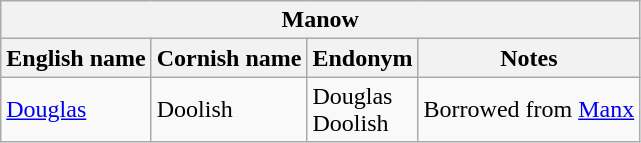<table class="wikitable sortable">
<tr>
<th colspan="24"> Manow</th>
</tr>
<tr>
<th>English name</th>
<th>Cornish name</th>
<th>Endonym</th>
<th>Notes</th>
</tr>
<tr>
<td><a href='#'>Douglas</a></td>
<td>Doolish</td>
<td>Douglas<br>Doolish</td>
<td>Borrowed from <a href='#'>Manx</a></td>
</tr>
</table>
